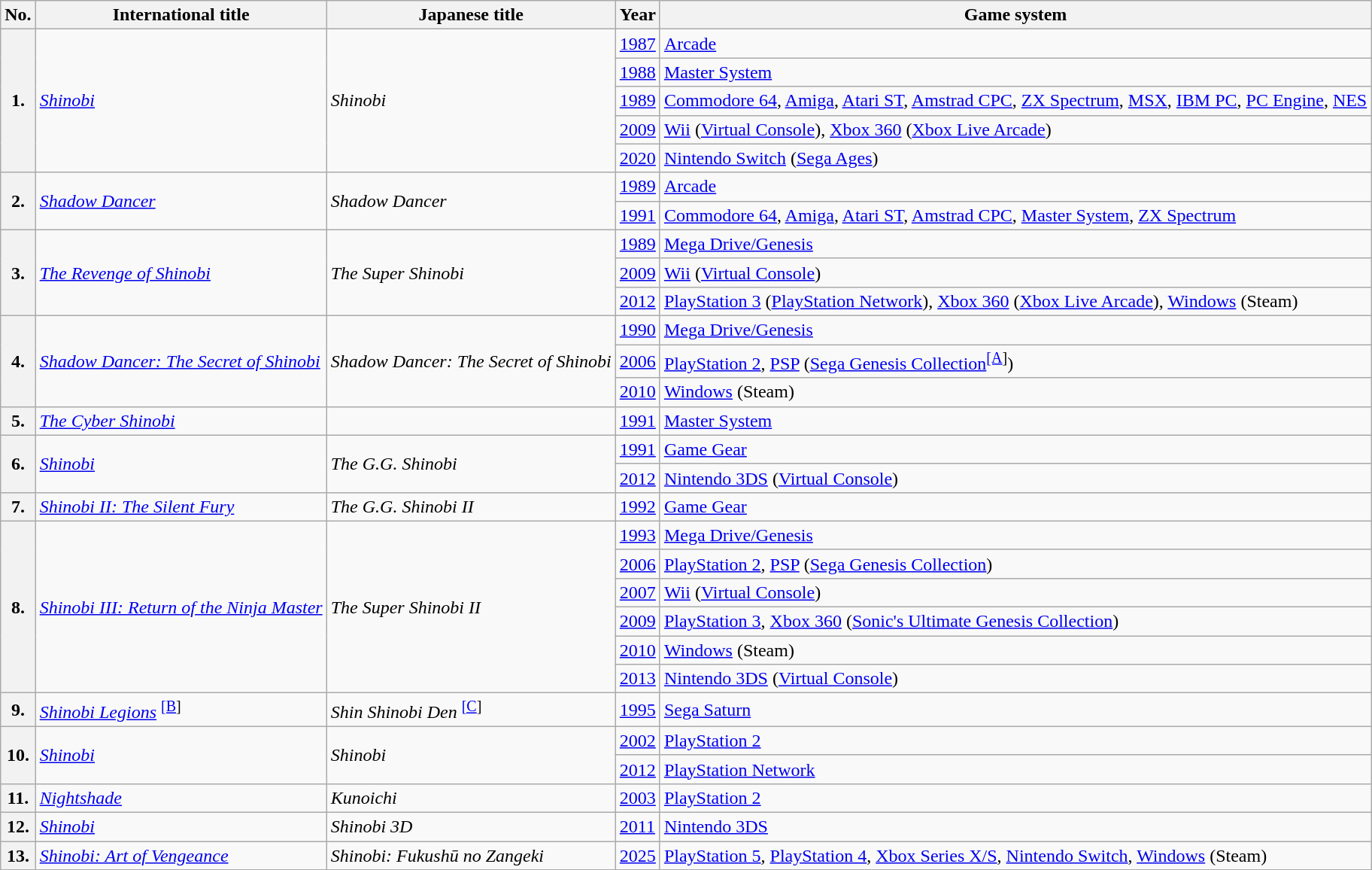<table class="wikitable">
<tr>
<th>No.</th>
<th>International title</th>
<th>Japanese title</th>
<th>Year</th>
<th>Game system</th>
</tr>
<tr>
<th rowspan="5">1.</th>
<td rowspan="5"><em><a href='#'>Shinobi</a></em></td>
<td rowspan="5"><em>Shinobi</em></td>
<td><a href='#'>1987</a></td>
<td><a href='#'>Arcade</a></td>
</tr>
<tr>
<td><a href='#'>1988</a></td>
<td><a href='#'>Master System</a></td>
</tr>
<tr>
<td><a href='#'>1989</a></td>
<td><a href='#'>Commodore 64</a>, <a href='#'>Amiga</a>, <a href='#'>Atari ST</a>, <a href='#'>Amstrad CPC</a>, <a href='#'>ZX Spectrum</a>, <a href='#'>MSX</a>, <a href='#'>IBM PC</a>, <a href='#'>PC Engine</a>, <a href='#'>NES</a></td>
</tr>
<tr>
<td><a href='#'>2009</a></td>
<td><a href='#'>Wii</a> (<a href='#'>Virtual Console</a>), <a href='#'>Xbox 360</a> (<a href='#'>Xbox Live Arcade</a>)</td>
</tr>
<tr>
<td><a href='#'>2020</a></td>
<td><a href='#'>Nintendo Switch</a> (<a href='#'>Sega Ages</a>)</td>
</tr>
<tr>
<th rowspan="2">2.</th>
<td rowspan="2"><em><a href='#'>Shadow Dancer</a></em></td>
<td rowspan="2"><em>Shadow Dancer</em></td>
<td><a href='#'>1989</a></td>
<td><a href='#'>Arcade</a></td>
</tr>
<tr>
<td><a href='#'>1991</a></td>
<td><a href='#'>Commodore 64</a>, <a href='#'>Amiga</a>, <a href='#'>Atari ST</a>, <a href='#'>Amstrad CPC</a>, <a href='#'>Master System</a>, <a href='#'>ZX Spectrum</a></td>
</tr>
<tr>
<th rowspan="3">3.</th>
<td rowspan="3"><em><a href='#'>The Revenge of Shinobi</a></em></td>
<td rowspan="3"><em>The Super Shinobi</em></td>
<td><a href='#'>1989</a></td>
<td><a href='#'>Mega Drive/Genesis</a></td>
</tr>
<tr>
<td><a href='#'>2009</a></td>
<td><a href='#'>Wii</a> (<a href='#'>Virtual Console</a>)</td>
</tr>
<tr>
<td><a href='#'>2012</a></td>
<td><a href='#'>PlayStation 3</a> (<a href='#'>PlayStation Network</a>), <a href='#'>Xbox 360</a> (<a href='#'>Xbox Live Arcade</a>), <a href='#'>Windows</a> (Steam)</td>
</tr>
<tr>
<th rowspan="3">4.</th>
<td rowspan="3"><em><a href='#'>Shadow Dancer: The Secret of Shinobi</a></em></td>
<td rowspan="3"><em>Shadow Dancer: The Secret of Shinobi</em></td>
<td><a href='#'>1990</a></td>
<td><a href='#'>Mega Drive/Genesis</a></td>
</tr>
<tr>
<td><a href='#'>2006</a></td>
<td><a href='#'>PlayStation 2</a>, <a href='#'>PSP</a> (<a href='#'>Sega Genesis Collection</a><sup><span></span><a href='#'>[A</a>]</sup>)</td>
</tr>
<tr>
<td><a href='#'>2010</a></td>
<td><a href='#'>Windows</a> (Steam)</td>
</tr>
<tr>
<th>5.</th>
<td><em><a href='#'>The Cyber Shinobi</a></em></td>
<td></td>
<td><a href='#'>1991</a></td>
<td><a href='#'>Master System</a></td>
</tr>
<tr>
<th rowspan="2">6.</th>
<td rowspan="2"><em><a href='#'>Shinobi</a></em></td>
<td rowspan="2"><em>The G.G. Shinobi</em></td>
<td><a href='#'>1991</a></td>
<td><a href='#'>Game Gear</a></td>
</tr>
<tr>
<td><a href='#'>2012</a></td>
<td><a href='#'>Nintendo 3DS</a> (<a href='#'>Virtual Console</a>)</td>
</tr>
<tr>
<th>7.</th>
<td><em><a href='#'>Shinobi II: The Silent Fury</a></em></td>
<td><em>The G.G. Shinobi II</em></td>
<td><a href='#'>1992</a></td>
<td><a href='#'>Game Gear</a></td>
</tr>
<tr>
<th rowspan="6">8.</th>
<td rowspan="6"><em><a href='#'>Shinobi III: Return of the Ninja Master</a></em></td>
<td rowspan="6"><em>The Super Shinobi II</em></td>
<td><a href='#'>1993</a></td>
<td><a href='#'>Mega Drive/Genesis</a></td>
</tr>
<tr>
<td><a href='#'>2006</a></td>
<td><a href='#'>PlayStation 2</a>, <a href='#'>PSP</a> (<a href='#'>Sega Genesis Collection</a>)</td>
</tr>
<tr>
<td><a href='#'>2007</a></td>
<td><a href='#'>Wii</a> (<a href='#'>Virtual Console</a>)</td>
</tr>
<tr>
<td><a href='#'>2009</a></td>
<td><a href='#'>PlayStation 3</a>, <a href='#'>Xbox 360</a> (<a href='#'>Sonic's Ultimate Genesis Collection</a>)</td>
</tr>
<tr>
<td><a href='#'>2010</a></td>
<td><a href='#'>Windows</a> (Steam)</td>
</tr>
<tr>
<td><a href='#'>2013</a></td>
<td><a href='#'>Nintendo 3DS</a> (<a href='#'>Virtual Console</a>)</td>
</tr>
<tr>
<th>9.</th>
<td><em><a href='#'>Shinobi Legions</a></em> <sup><span></span><a href='#'>[B</a>]</sup></td>
<td><em>Shin Shinobi Den</em> <sup><span></span><a href='#'>[C</a>]</sup></td>
<td><a href='#'>1995</a></td>
<td><a href='#'>Sega Saturn</a></td>
</tr>
<tr>
<th rowspan="2">10.</th>
<td rowspan="2"><em><a href='#'>Shinobi</a></em></td>
<td rowspan="2"><em>Shinobi</em></td>
<td><a href='#'>2002</a></td>
<td><a href='#'>PlayStation 2</a></td>
</tr>
<tr>
<td><a href='#'>2012</a></td>
<td><a href='#'>PlayStation Network</a></td>
</tr>
<tr>
<th>11.</th>
<td><em><a href='#'>Nightshade</a></em></td>
<td><em>Kunoichi</em></td>
<td><a href='#'>2003</a></td>
<td><a href='#'>PlayStation 2</a></td>
</tr>
<tr>
<th>12.</th>
<td><em><a href='#'>Shinobi</a></em></td>
<td><em>Shinobi 3D</em></td>
<td><a href='#'>2011</a></td>
<td><a href='#'>Nintendo 3DS</a></td>
</tr>
<tr>
<th>13.</th>
<td><em><a href='#'>Shinobi: Art of Vengeance</a></em></td>
<td><em>Shinobi: Fukushū no Zangeki</em></td>
<td><a href='#'>2025</a></td>
<td><a href='#'>PlayStation 5</a>, <a href='#'>PlayStation 4</a>, <a href='#'>Xbox Series X/S</a>, <a href='#'>Nintendo Switch</a>, <a href='#'>Windows</a> (Steam)</td>
</tr>
</table>
